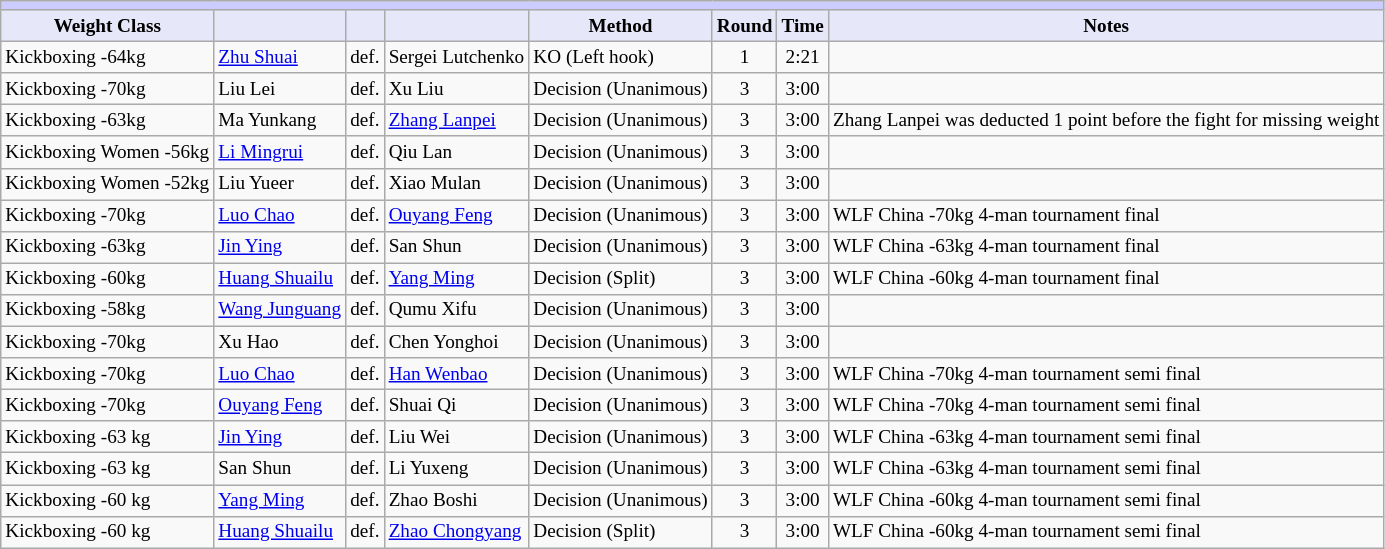<table class="wikitable" style="font-size: 80%;">
<tr>
<th colspan="8" style="background-color: #ccf; color: #000080; text-align: center;"></th>
</tr>
<tr>
<th colspan="1" style="background-color: #E6E8FA; color: #000000; text-align: center;">Weight Class</th>
<th colspan="1" style="background-color: #E6E8FA; color: #000000; text-align: center;"></th>
<th colspan="1" style="background-color: #E6E8FA; color: #000000; text-align: center;"></th>
<th colspan="1" style="background-color: #E6E8FA; color: #000000; text-align: center;"></th>
<th colspan="1" style="background-color: #E6E8FA; color: #000000; text-align: center;">Method</th>
<th colspan="1" style="background-color: #E6E8FA; color: #000000; text-align: center;">Round</th>
<th colspan="1" style="background-color: #E6E8FA; color: #000000; text-align: center;">Time</th>
<th colspan="1" style="background-color: #E6E8FA; color: #000000; text-align: center;">Notes</th>
</tr>
<tr>
<td>Kickboxing -64kg</td>
<td> <a href='#'>Zhu Shuai</a></td>
<td align=center>def.</td>
<td> Sergei Lutchenko</td>
<td>KO (Left hook)</td>
<td align=center>1</td>
<td align=center>2:21</td>
<td></td>
</tr>
<tr>
<td>Kickboxing -70kg</td>
<td> Liu Lei</td>
<td align=center>def.</td>
<td> Xu Liu</td>
<td>Decision (Unanimous)</td>
<td align=center>3</td>
<td align=center>3:00</td>
<td></td>
</tr>
<tr>
<td>Kickboxing -63kg</td>
<td> Ma Yunkang</td>
<td align=center>def.</td>
<td> <a href='#'>Zhang Lanpei</a></td>
<td>Decision (Unanimous)</td>
<td align=center>3</td>
<td align=center>3:00</td>
<td>Zhang Lanpei was deducted 1 point before the fight for missing weight</td>
</tr>
<tr>
<td>Kickboxing Women -56kg</td>
<td> <a href='#'>Li Mingrui</a></td>
<td align=center>def.</td>
<td> Qiu Lan</td>
<td>Decision (Unanimous)</td>
<td align=center>3</td>
<td align=center>3:00</td>
<td></td>
</tr>
<tr>
<td>Kickboxing Women -52kg</td>
<td> Liu Yueer</td>
<td align=center>def.</td>
<td> Xiao Mulan</td>
<td>Decision (Unanimous)</td>
<td align=center>3</td>
<td align=center>3:00</td>
<td></td>
</tr>
<tr>
<td>Kickboxing -70kg</td>
<td> <a href='#'>Luo Chao</a></td>
<td align=center>def.</td>
<td> <a href='#'>Ouyang Feng</a></td>
<td>Decision (Unanimous)</td>
<td align=center>3</td>
<td align=center>3:00</td>
<td>WLF China -70kg 4-man tournament final</td>
</tr>
<tr>
<td>Kickboxing -63kg</td>
<td> <a href='#'>Jin Ying</a></td>
<td align=center>def.</td>
<td> San Shun</td>
<td>Decision (Unanimous)</td>
<td align=center>3</td>
<td align=center>3:00</td>
<td>WLF China -63kg 4-man tournament final</td>
</tr>
<tr>
<td>Kickboxing -60kg</td>
<td> <a href='#'>Huang Shuailu</a></td>
<td align=center>def.</td>
<td> <a href='#'>Yang Ming</a></td>
<td>Decision (Split)</td>
<td align=center>3</td>
<td align=center>3:00</td>
<td>WLF China -60kg 4-man tournament final</td>
</tr>
<tr>
<td>Kickboxing -58kg</td>
<td> <a href='#'>Wang Junguang</a></td>
<td align=center>def.</td>
<td> Qumu Xifu</td>
<td>Decision (Unanimous)</td>
<td align=center>3</td>
<td align=center>3:00</td>
<td></td>
</tr>
<tr>
<td>Kickboxing -70kg</td>
<td> Xu Hao</td>
<td align=center>def.</td>
<td> Chen Yonghoi</td>
<td>Decision (Unanimous)</td>
<td align=center>3</td>
<td align=center>3:00</td>
<td></td>
</tr>
<tr>
<td>Kickboxing -70kg</td>
<td> <a href='#'>Luo Chao</a></td>
<td align=center>def.</td>
<td> <a href='#'>Han Wenbao</a></td>
<td>Decision (Unanimous)</td>
<td align=center>3</td>
<td align=center>3:00</td>
<td>WLF China -70kg 4-man tournament semi final</td>
</tr>
<tr>
<td>Kickboxing -70kg</td>
<td> <a href='#'>Ouyang Feng</a></td>
<td align=center>def.</td>
<td> Shuai Qi</td>
<td>Decision (Unanimous)</td>
<td align=center>3</td>
<td align=center>3:00</td>
<td>WLF China -70kg 4-man tournament semi final</td>
</tr>
<tr>
<td>Kickboxing -63 kg</td>
<td> <a href='#'>Jin Ying</a></td>
<td align=center>def.</td>
<td> Liu Wei</td>
<td>Decision (Unanimous)</td>
<td align=center>3</td>
<td align=center>3:00</td>
<td>WLF China -63kg 4-man tournament semi final</td>
</tr>
<tr>
<td>Kickboxing -63 kg</td>
<td> San Shun</td>
<td align=center>def.</td>
<td> Li Yuxeng</td>
<td>Decision (Unanimous)</td>
<td align=center>3</td>
<td align=center>3:00</td>
<td>WLF China -63kg 4-man tournament semi final</td>
</tr>
<tr>
<td>Kickboxing -60 kg</td>
<td> <a href='#'>Yang Ming</a></td>
<td align=center>def.</td>
<td> Zhao Boshi</td>
<td>Decision (Unanimous)</td>
<td align=center>3</td>
<td align=center>3:00</td>
<td>WLF China -60kg 4-man tournament semi final</td>
</tr>
<tr>
<td>Kickboxing -60 kg</td>
<td> <a href='#'>Huang Shuailu</a></td>
<td align=center>def.</td>
<td> <a href='#'>Zhao Chongyang</a></td>
<td>Decision (Split)</td>
<td align=center>3</td>
<td align=center>3:00</td>
<td>WLF China -60kg 4-man tournament semi final</td>
</tr>
</table>
